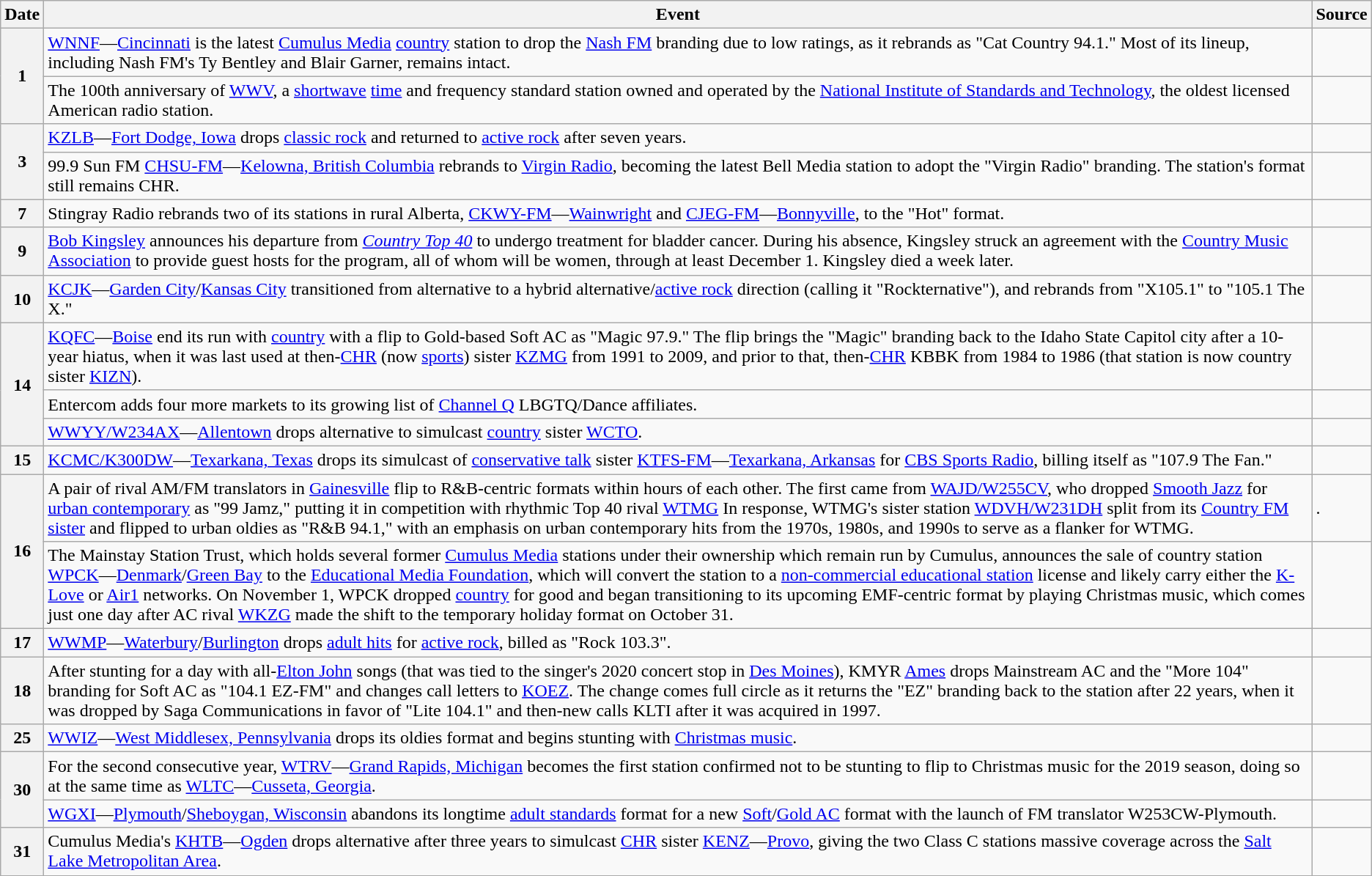<table class=wikitable>
<tr>
<th>Date</th>
<th>Event</th>
<th>Source</th>
</tr>
<tr>
<th rowspan=2>1</th>
<td><a href='#'>WNNF</a>—<a href='#'>Cincinnati</a> is the latest <a href='#'>Cumulus Media</a> <a href='#'>country</a> station to drop the <a href='#'>Nash FM</a> branding due to low ratings, as it rebrands as "Cat Country 94.1." Most of its lineup, including Nash FM's Ty Bentley and Blair Garner, remains intact.</td>
<td></td>
</tr>
<tr>
<td>The 100th anniversary of <a href='#'>WWV</a>, a <a href='#'>shortwave</a> <a href='#'>time</a> and frequency standard station owned and operated by the <a href='#'>National Institute of Standards and Technology</a>, the oldest licensed American radio station.</td>
<td></td>
</tr>
<tr>
<th rowspan=2>3</th>
<td><a href='#'>KZLB</a>—<a href='#'>Fort Dodge, Iowa</a> drops <a href='#'>classic rock</a> and returned to <a href='#'>active rock</a> after seven years.</td>
<td></td>
</tr>
<tr>
<td>99.9 Sun FM <a href='#'>CHSU-FM</a>—<a href='#'>Kelowna, British Columbia</a> rebrands to <a href='#'>Virgin Radio</a>, becoming the latest Bell Media station to adopt the "Virgin Radio" branding. The station's format still remains CHR.</td>
<td></td>
</tr>
<tr>
<th>7</th>
<td>Stingray Radio rebrands two of its stations in rural Alberta, <a href='#'>CKWY-FM</a>—<a href='#'>Wainwright</a> and <a href='#'>CJEG-FM</a>—<a href='#'>Bonnyville</a>, to the "Hot" format.</td>
<td></td>
</tr>
<tr>
<th>9</th>
<td><a href='#'>Bob Kingsley</a> announces his departure from <em><a href='#'>Country Top 40</a></em> to undergo treatment for bladder cancer. During his absence, Kingsley struck an agreement with the <a href='#'>Country Music Association</a> to provide guest hosts for the program, all of whom will be women, through at least December 1. Kingsley died a week later.</td>
<td></td>
</tr>
<tr>
<th>10</th>
<td><a href='#'>KCJK</a>—<a href='#'>Garden City</a>/<a href='#'>Kansas City</a> transitioned from alternative to a hybrid alternative/<a href='#'>active rock</a> direction (calling it "Rockternative"), and rebrands from "X105.1" to "105.1 The X."</td>
<td></td>
</tr>
<tr>
<th rowspan=3>14</th>
<td><a href='#'>KQFC</a>—<a href='#'>Boise</a> end its run with <a href='#'>country</a> with a flip to Gold-based Soft AC as "Magic 97.9." The flip brings the "Magic" branding back to the Idaho State Capitol city after a 10-year hiatus, when it was last used at then-<a href='#'>CHR</a> (now <a href='#'>sports</a>) sister <a href='#'>KZMG</a> from 1991 to 2009, and prior to that, then-<a href='#'>CHR</a> KBBK from 1984 to 1986 (that station is now country sister <a href='#'>KIZN</a>).</td>
<td></td>
</tr>
<tr>
<td>Entercom adds four more markets to its growing list of <a href='#'>Channel Q</a> LBGTQ/Dance affiliates.</td>
<td></td>
</tr>
<tr>
<td><a href='#'>WWYY/W234AX</a>—<a href='#'>Allentown</a> drops alternative to simulcast <a href='#'>country</a> sister <a href='#'>WCTO</a>.</td>
<td></td>
</tr>
<tr>
<th>15</th>
<td><a href='#'>KCMC/K300DW</a>—<a href='#'>Texarkana, Texas</a> drops its simulcast of <a href='#'>conservative talk</a> sister <a href='#'>KTFS-FM</a>—<a href='#'>Texarkana, Arkansas</a> for <a href='#'>CBS Sports Radio</a>, billing itself as "107.9 The Fan."</td>
<td></td>
</tr>
<tr>
<th rowspan=2>16</th>
<td>A pair of rival AM/FM translators in <a href='#'>Gainesville</a> flip to R&B-centric formats within hours of each other. The first came from <a href='#'>WAJD/W255CV</a>, who dropped <a href='#'>Smooth Jazz</a> for <a href='#'>urban contemporary</a> as "99 Jamz," putting it in competition with rhythmic Top 40 rival <a href='#'>WTMG</a> In response, WTMG's sister station <a href='#'>WDVH/W231DH</a> split from its <a href='#'>Country FM sister</a> and flipped to urban oldies as "R&B 94.1," with an emphasis on urban contemporary hits from the 1970s, 1980s, and 1990s to serve as a flanker for WTMG.</td>
<td>.</td>
</tr>
<tr>
<td>The Mainstay Station Trust, which holds several former <a href='#'>Cumulus Media</a> stations under their ownership which remain run by Cumulus, announces the sale of country station <a href='#'>WPCK</a>—<a href='#'>Denmark</a>/<a href='#'>Green Bay</a> to the <a href='#'>Educational Media Foundation</a>, which will convert the station to a <a href='#'>non-commercial educational station</a> license and likely carry either the <a href='#'>K-Love</a> or <a href='#'>Air1</a> networks. On November 1, WPCK dropped <a href='#'>country</a> for good and began transitioning to its upcoming EMF-centric format by playing Christmas music, which comes just one day after AC rival <a href='#'>WKZG</a> made the shift to the temporary holiday format on October 31.</td>
<td></td>
</tr>
<tr>
<th>17</th>
<td><a href='#'>WWMP</a>—<a href='#'>Waterbury</a>/<a href='#'>Burlington</a> drops <a href='#'>adult hits</a> for <a href='#'>active rock</a>, billed as "Rock 103.3".</td>
<td></td>
</tr>
<tr>
<th>18</th>
<td>After stunting for a day with all-<a href='#'>Elton John</a> songs (that was tied to the singer's 2020 concert stop in <a href='#'>Des Moines</a>), KMYR <a href='#'>Ames</a> drops Mainstream AC and the "More 104" branding for Soft AC as "104.1 EZ-FM" and changes call letters to <a href='#'>KOEZ</a>. The change comes full circle as it returns the "EZ" branding back to the station after 22 years, when it was dropped by Saga Communications in favor of "Lite 104.1" and then-new calls KLTI after it was acquired in 1997.</td>
<td></td>
</tr>
<tr>
<th>25</th>
<td><a href='#'>WWIZ</a>—<a href='#'>West Middlesex, Pennsylvania</a> drops its oldies format and begins stunting with <a href='#'>Christmas music</a>.</td>
<td></td>
</tr>
<tr>
<th rowspan=2>30</th>
<td>For the second consecutive year, <a href='#'>WTRV</a>—<a href='#'>Grand Rapids, Michigan</a> becomes the first station confirmed not to be stunting to flip to Christmas music for the 2019 season, doing so at the same time as <a href='#'>WLTC</a>—<a href='#'>Cusseta, Georgia</a>.</td>
<td></td>
</tr>
<tr>
<td><a href='#'>WGXI</a>—<a href='#'>Plymouth</a>/<a href='#'>Sheboygan, Wisconsin</a> abandons its longtime <a href='#'>adult standards</a> format for a new <a href='#'>Soft</a>/<a href='#'>Gold AC</a> format with the launch of FM translator W253CW-Plymouth.</td>
<td></td>
</tr>
<tr>
<th>31</th>
<td>Cumulus Media's <a href='#'>KHTB</a>—<a href='#'>Ogden</a> drops alternative after three years to simulcast <a href='#'>CHR</a> sister <a href='#'>KENZ</a>—<a href='#'>Provo</a>, giving the two Class C stations massive coverage across the <a href='#'>Salt Lake Metropolitan Area</a>.</td>
<td></td>
</tr>
</table>
